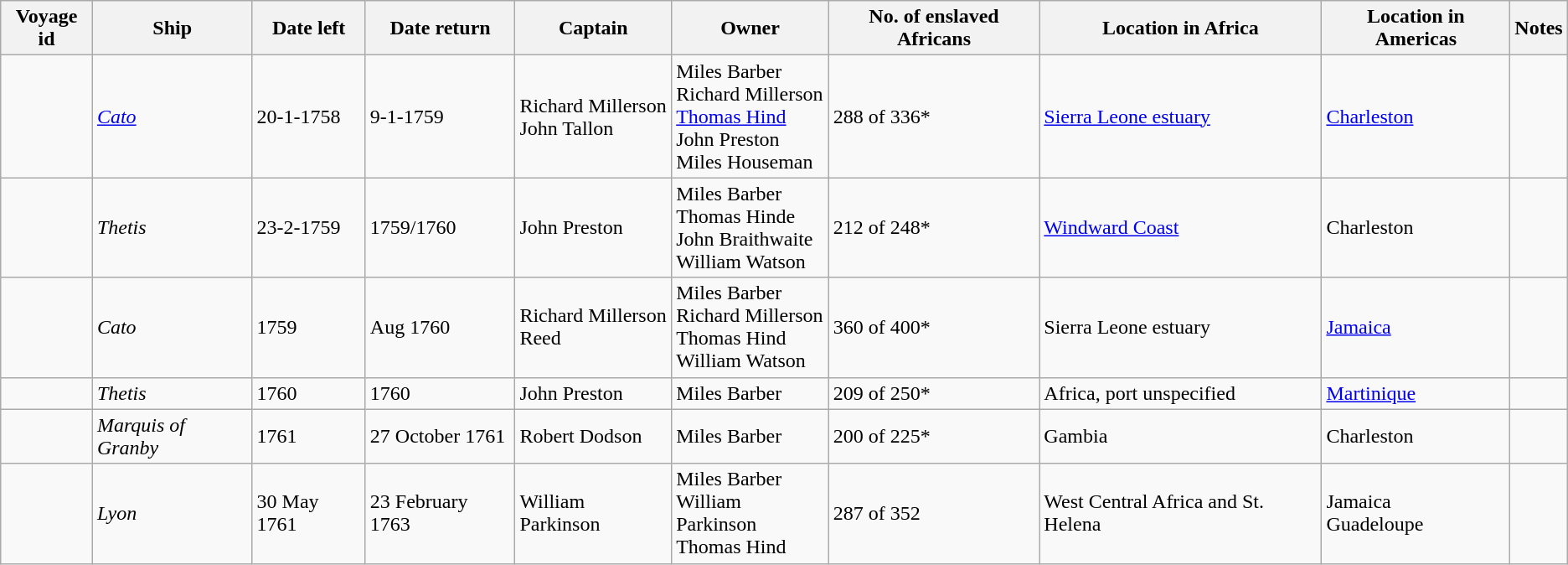<table class="wikitable sortable" border="1" style="border-spacing:0; style=" width:100%;"|+List of authors>
<tr>
<th>Voyage id</th>
<th>Ship</th>
<th>Date left</th>
<th>Date return</th>
<th>Captain</th>
<th>Owner</th>
<th>No. of enslaved Africans</th>
<th>Location in Africa</th>
<th>Location in Americas</th>
<th>Notes</th>
</tr>
<tr>
<td></td>
<td><a href='#'><em>Cato</em></a></td>
<td>20-1-1758</td>
<td>9-1-1759</td>
<td>Richard Millerson<br>John Tallon</td>
<td>Miles Barber<br>Richard Millerson<br><a href='#'>Thomas Hind</a><br>John Preston<br>Miles Houseman</td>
<td>288 of 336*</td>
<td><a href='#'>Sierra Leone estuary</a></td>
<td><a href='#'>Charleston</a></td>
<td></td>
</tr>
<tr>
<td></td>
<td><em>Thetis</em></td>
<td>23-2-1759</td>
<td>1759/1760</td>
<td>John Preston</td>
<td>Miles Barber<br>Thomas Hinde<br>John Braithwaite<br>William Watson</td>
<td>212 of 248*</td>
<td><a href='#'>Windward Coast</a></td>
<td>Charleston</td>
<td></td>
</tr>
<tr>
<td></td>
<td><em>Cato</em></td>
<td>1759</td>
<td>Aug 1760</td>
<td>Richard Millerson<br>Reed</td>
<td>Miles Barber<br>Richard Millerson<br>Thomas Hind<br>William Watson</td>
<td>360 of 400*</td>
<td>Sierra Leone estuary</td>
<td><a href='#'>Jamaica</a></td>
<td></td>
</tr>
<tr>
<td></td>
<td><em>Thetis</em></td>
<td>1760</td>
<td>1760</td>
<td>John Preston</td>
<td>Miles Barber</td>
<td>209 of 250*</td>
<td>Africa, port unspecified</td>
<td><a href='#'>Martinique</a></td>
<td></td>
</tr>
<tr>
<td></td>
<td><em>Marquis of Granby</em></td>
<td>1761</td>
<td>27 October 1761</td>
<td>Robert Dodson</td>
<td>Miles Barber</td>
<td>200 of 225*</td>
<td>Gambia</td>
<td>Charleston</td>
<td></td>
</tr>
<tr>
<td></td>
<td><em>Lyon</em></td>
<td>30 May 1761</td>
<td>23 February 1763</td>
<td>William Parkinson</td>
<td>Miles Barber<br>William Parkinson<br>Thomas Hind</td>
<td>287 of 352</td>
<td>West Central Africa and St. Helena</td>
<td>Jamaica<br>Guadeloupe</td>
<td></td>
</tr>
</table>
